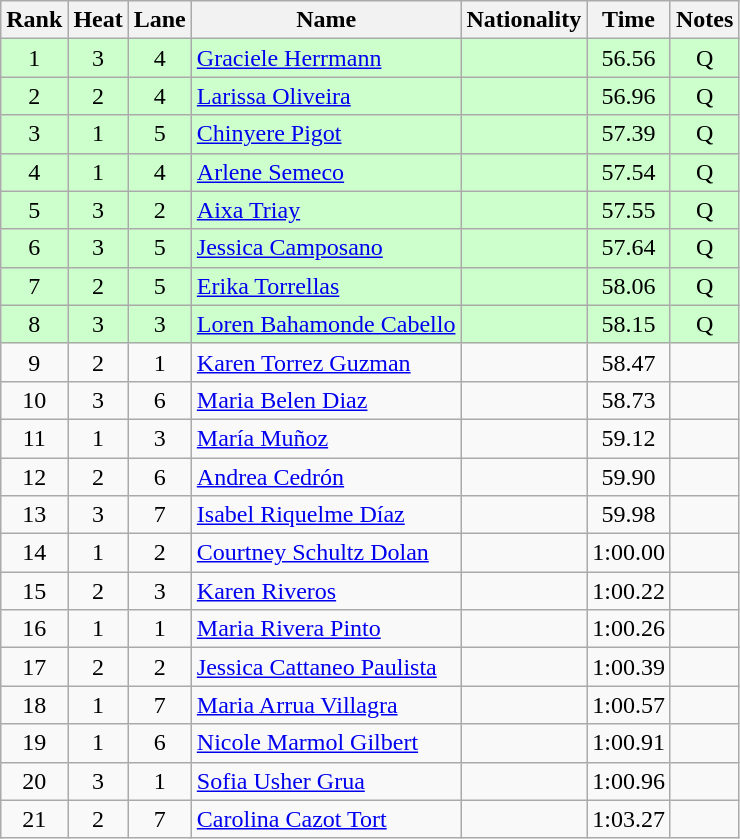<table class="wikitable sortable" style="text-align:center">
<tr>
<th>Rank</th>
<th>Heat</th>
<th>Lane</th>
<th>Name</th>
<th>Nationality</th>
<th>Time</th>
<th>Notes</th>
</tr>
<tr bgcolor=ccffcc>
<td>1</td>
<td>3</td>
<td>4</td>
<td align=left><a href='#'>Graciele Herrmann</a></td>
<td align=left></td>
<td>56.56</td>
<td>Q</td>
</tr>
<tr bgcolor=ccffcc>
<td>2</td>
<td>2</td>
<td>4</td>
<td align=left><a href='#'>Larissa Oliveira</a></td>
<td align=left></td>
<td>56.96</td>
<td>Q</td>
</tr>
<tr bgcolor=ccffcc>
<td>3</td>
<td>1</td>
<td>5</td>
<td align=left><a href='#'>Chinyere Pigot</a></td>
<td align=left></td>
<td>57.39</td>
<td>Q</td>
</tr>
<tr bgcolor=ccffcc>
<td>4</td>
<td>1</td>
<td>4</td>
<td align=left><a href='#'>Arlene Semeco</a></td>
<td align=left></td>
<td>57.54</td>
<td>Q</td>
</tr>
<tr bgcolor=ccffcc>
<td>5</td>
<td>3</td>
<td>2</td>
<td align=left><a href='#'>Aixa Triay</a></td>
<td align=left></td>
<td>57.55</td>
<td>Q</td>
</tr>
<tr bgcolor=ccffcc>
<td>6</td>
<td>3</td>
<td>5</td>
<td align=left><a href='#'>Jessica Camposano</a></td>
<td align=left></td>
<td>57.64</td>
<td>Q</td>
</tr>
<tr bgcolor=ccffcc>
<td>7</td>
<td>2</td>
<td>5</td>
<td align=left><a href='#'>Erika Torrellas</a></td>
<td align=left></td>
<td>58.06</td>
<td>Q</td>
</tr>
<tr bgcolor=ccffcc>
<td>8</td>
<td>3</td>
<td>3</td>
<td align=left><a href='#'>Loren Bahamonde Cabello</a></td>
<td align=left></td>
<td>58.15</td>
<td>Q</td>
</tr>
<tr>
<td>9</td>
<td>2</td>
<td>1</td>
<td align=left><a href='#'>Karen Torrez Guzman</a></td>
<td align=left></td>
<td>58.47</td>
<td></td>
</tr>
<tr>
<td>10</td>
<td>3</td>
<td>6</td>
<td align=left><a href='#'>Maria Belen Diaz</a></td>
<td align=left></td>
<td>58.73</td>
<td></td>
</tr>
<tr>
<td>11</td>
<td>1</td>
<td>3</td>
<td align=left><a href='#'>María Muñoz</a></td>
<td align=left></td>
<td>59.12</td>
<td></td>
</tr>
<tr>
<td>12</td>
<td>2</td>
<td>6</td>
<td align=left><a href='#'>Andrea Cedrón</a></td>
<td align=left></td>
<td>59.90</td>
<td></td>
</tr>
<tr>
<td>13</td>
<td>3</td>
<td>7</td>
<td align=left><a href='#'>Isabel Riquelme Díaz</a></td>
<td align=left></td>
<td>59.98</td>
<td></td>
</tr>
<tr>
<td>14</td>
<td>1</td>
<td>2</td>
<td align=left><a href='#'>Courtney Schultz Dolan</a></td>
<td align=left></td>
<td>1:00.00</td>
<td></td>
</tr>
<tr>
<td>15</td>
<td>2</td>
<td>3</td>
<td align=left><a href='#'>Karen Riveros</a></td>
<td align=left></td>
<td>1:00.22</td>
<td></td>
</tr>
<tr>
<td>16</td>
<td>1</td>
<td>1</td>
<td align=left><a href='#'>Maria Rivera Pinto</a></td>
<td align=left></td>
<td>1:00.26</td>
<td></td>
</tr>
<tr>
<td>17</td>
<td>2</td>
<td>2</td>
<td align=left><a href='#'>Jessica Cattaneo Paulista</a></td>
<td align=left></td>
<td>1:00.39</td>
<td></td>
</tr>
<tr>
<td>18</td>
<td>1</td>
<td>7</td>
<td align=left><a href='#'>Maria Arrua Villagra</a></td>
<td align=left></td>
<td>1:00.57</td>
<td></td>
</tr>
<tr>
<td>19</td>
<td>1</td>
<td>6</td>
<td align=left><a href='#'>Nicole Marmol Gilbert</a></td>
<td align=left></td>
<td>1:00.91</td>
<td></td>
</tr>
<tr>
<td>20</td>
<td>3</td>
<td>1</td>
<td align=left><a href='#'>Sofia Usher Grua</a></td>
<td align=left></td>
<td>1:00.96</td>
<td></td>
</tr>
<tr>
<td>21</td>
<td>2</td>
<td>7</td>
<td align=left><a href='#'>Carolina Cazot Tort</a></td>
<td align=left></td>
<td>1:03.27</td>
<td></td>
</tr>
</table>
